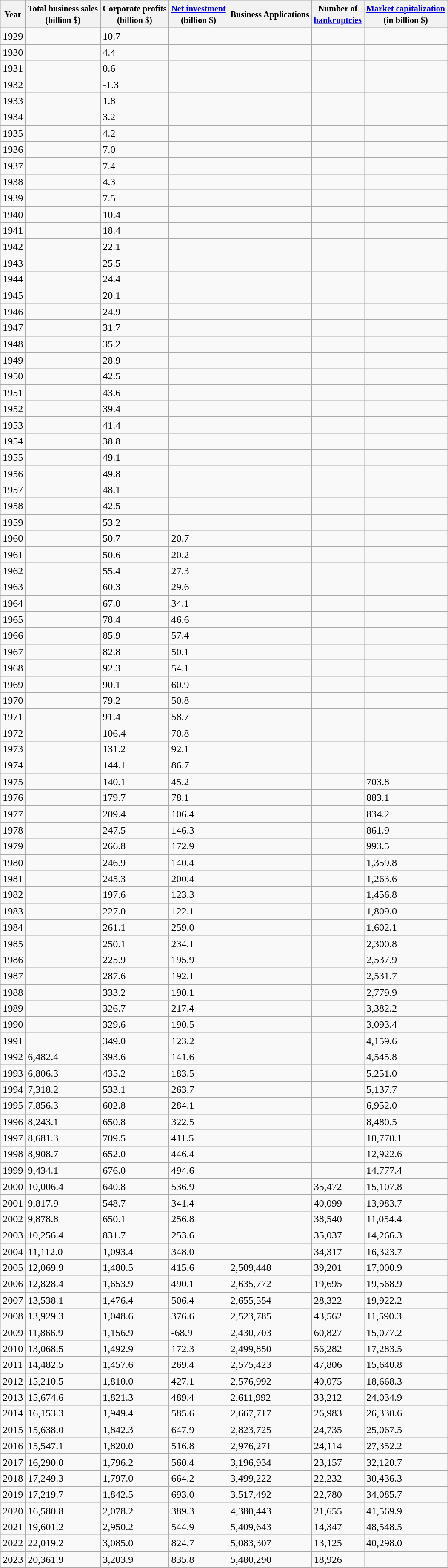<table class="wikitable">
<tr>
<th><small>Year</small></th>
<th><small>Total business sales<br>(billion $)</small></th>
<th><small>Corporate profits<br>(billion $)</small></th>
<th><small><a href='#'>Net investment</a> <br>(billion $)</small></th>
<th><small>Business Applications</small></th>
<th><small>Number of <br><a href='#'>bankruptcies</a></small></th>
<th><small><a href='#'>Market capitalization</a><br>(in billion $)</small></th>
</tr>
<tr>
<td>1929</td>
<td></td>
<td>10.7</td>
<td></td>
<td></td>
<td></td>
<td></td>
</tr>
<tr>
<td>1930</td>
<td></td>
<td>4.4</td>
<td></td>
<td></td>
<td></td>
<td></td>
</tr>
<tr>
<td>1931</td>
<td></td>
<td>0.6</td>
<td></td>
<td></td>
<td></td>
<td></td>
</tr>
<tr>
<td>1932</td>
<td></td>
<td>-1.3</td>
<td></td>
<td></td>
<td></td>
<td></td>
</tr>
<tr>
<td>1933</td>
<td></td>
<td>1.8</td>
<td></td>
<td></td>
<td></td>
<td></td>
</tr>
<tr>
<td>1934</td>
<td></td>
<td>3.2</td>
<td></td>
<td></td>
<td></td>
<td></td>
</tr>
<tr>
<td>1935</td>
<td></td>
<td>4.2</td>
<td></td>
<td></td>
<td></td>
<td></td>
</tr>
<tr>
<td>1936</td>
<td></td>
<td>7.0</td>
<td></td>
<td></td>
<td></td>
<td></td>
</tr>
<tr>
<td>1937</td>
<td></td>
<td>7.4</td>
<td></td>
<td></td>
<td></td>
<td></td>
</tr>
<tr>
<td>1938</td>
<td></td>
<td>4.3</td>
<td></td>
<td></td>
<td></td>
<td></td>
</tr>
<tr>
<td>1939</td>
<td></td>
<td>7.5</td>
<td></td>
<td></td>
<td></td>
<td></td>
</tr>
<tr>
<td>1940</td>
<td></td>
<td>10.4</td>
<td></td>
<td></td>
<td></td>
<td></td>
</tr>
<tr>
<td>1941</td>
<td></td>
<td>18.4</td>
<td></td>
<td></td>
<td></td>
<td></td>
</tr>
<tr>
<td>1942</td>
<td></td>
<td>22.1</td>
<td></td>
<td></td>
<td></td>
<td></td>
</tr>
<tr>
<td>1943</td>
<td></td>
<td>25.5</td>
<td></td>
<td></td>
<td></td>
<td></td>
</tr>
<tr>
<td>1944</td>
<td></td>
<td>24.4</td>
<td></td>
<td></td>
<td></td>
<td></td>
</tr>
<tr>
<td>1945</td>
<td></td>
<td>20.1</td>
<td></td>
<td></td>
<td></td>
<td></td>
</tr>
<tr>
<td>1946</td>
<td></td>
<td>24.9</td>
<td></td>
<td></td>
<td></td>
<td></td>
</tr>
<tr>
<td>1947</td>
<td></td>
<td>31.7</td>
<td></td>
<td></td>
<td></td>
<td></td>
</tr>
<tr>
<td>1948</td>
<td></td>
<td>35.2</td>
<td></td>
<td></td>
<td></td>
<td></td>
</tr>
<tr>
<td>1949</td>
<td></td>
<td>28.9</td>
<td></td>
<td></td>
<td></td>
<td></td>
</tr>
<tr>
<td>1950</td>
<td></td>
<td>42.5</td>
<td></td>
<td></td>
<td></td>
<td></td>
</tr>
<tr>
<td>1951</td>
<td></td>
<td>43.6</td>
<td></td>
<td></td>
<td></td>
<td></td>
</tr>
<tr>
<td>1952</td>
<td></td>
<td>39.4</td>
<td></td>
<td></td>
<td></td>
<td></td>
</tr>
<tr>
<td>1953</td>
<td></td>
<td>41.4</td>
<td></td>
<td></td>
<td></td>
<td></td>
</tr>
<tr>
<td>1954</td>
<td></td>
<td>38.8</td>
<td></td>
<td></td>
<td></td>
<td></td>
</tr>
<tr>
<td>1955</td>
<td></td>
<td>49.1</td>
<td></td>
<td></td>
<td></td>
<td></td>
</tr>
<tr>
<td>1956</td>
<td></td>
<td>49.8</td>
<td></td>
<td></td>
<td></td>
<td></td>
</tr>
<tr>
<td>1957</td>
<td></td>
<td>48.1</td>
<td></td>
<td></td>
<td></td>
<td></td>
</tr>
<tr>
<td>1958</td>
<td></td>
<td>42.5</td>
<td></td>
<td></td>
<td></td>
<td></td>
</tr>
<tr>
<td>1959</td>
<td></td>
<td>53.2</td>
<td></td>
<td></td>
<td></td>
<td></td>
</tr>
<tr>
<td>1960</td>
<td></td>
<td>50.7</td>
<td>20.7</td>
<td></td>
<td></td>
<td></td>
</tr>
<tr>
<td>1961</td>
<td></td>
<td>50.6</td>
<td>20.2</td>
<td></td>
<td></td>
<td></td>
</tr>
<tr>
<td>1962</td>
<td></td>
<td>55.4</td>
<td>27.3</td>
<td></td>
<td></td>
<td></td>
</tr>
<tr>
<td>1963</td>
<td></td>
<td>60.3</td>
<td>29.6</td>
<td></td>
<td></td>
<td></td>
</tr>
<tr>
<td>1964</td>
<td></td>
<td>67.0</td>
<td>34.1</td>
<td></td>
<td></td>
<td></td>
</tr>
<tr>
<td>1965</td>
<td></td>
<td>78.4</td>
<td>46.6</td>
<td></td>
<td></td>
<td></td>
</tr>
<tr>
<td>1966</td>
<td></td>
<td>85.9</td>
<td>57.4</td>
<td></td>
<td></td>
<td></td>
</tr>
<tr>
<td>1967</td>
<td></td>
<td>82.8</td>
<td>50.1</td>
<td></td>
<td></td>
<td></td>
</tr>
<tr>
<td>1968</td>
<td></td>
<td>92.3</td>
<td>54.1</td>
<td></td>
<td></td>
<td></td>
</tr>
<tr>
<td>1969</td>
<td></td>
<td>90.1</td>
<td>60.9</td>
<td></td>
<td></td>
<td></td>
</tr>
<tr>
<td>1970</td>
<td></td>
<td>79.2</td>
<td>50.8</td>
<td></td>
<td></td>
<td></td>
</tr>
<tr>
<td>1971</td>
<td></td>
<td>91.4</td>
<td>58.7</td>
<td></td>
<td></td>
<td></td>
</tr>
<tr>
<td>1972</td>
<td></td>
<td>106.4</td>
<td>70.8</td>
<td></td>
<td></td>
<td></td>
</tr>
<tr>
<td>1973</td>
<td></td>
<td>131.2</td>
<td>92.1</td>
<td></td>
<td></td>
<td></td>
</tr>
<tr>
<td>1974</td>
<td></td>
<td>144.1</td>
<td>86.7</td>
<td></td>
<td></td>
<td></td>
</tr>
<tr>
<td>1975</td>
<td></td>
<td>140.1</td>
<td>45.2</td>
<td></td>
<td></td>
<td>703.8</td>
</tr>
<tr>
<td>1976</td>
<td></td>
<td>179.7</td>
<td>78.1</td>
<td></td>
<td></td>
<td>883.1</td>
</tr>
<tr>
<td>1977</td>
<td></td>
<td>209.4</td>
<td>106.4</td>
<td></td>
<td></td>
<td>834.2</td>
</tr>
<tr>
<td>1978</td>
<td></td>
<td>247.5</td>
<td>146.3</td>
<td></td>
<td></td>
<td>861.9</td>
</tr>
<tr>
<td>1979</td>
<td></td>
<td>266.8</td>
<td>172.9</td>
<td></td>
<td></td>
<td>993.5</td>
</tr>
<tr>
<td>1980</td>
<td></td>
<td>246.9</td>
<td>140.4</td>
<td></td>
<td></td>
<td>1,359.8</td>
</tr>
<tr>
<td>1981</td>
<td></td>
<td>245.3</td>
<td>200.4</td>
<td></td>
<td></td>
<td>1,263.6</td>
</tr>
<tr>
<td>1982</td>
<td></td>
<td>197.6</td>
<td>123.3</td>
<td></td>
<td></td>
<td>1,456.8</td>
</tr>
<tr>
<td>1983</td>
<td></td>
<td>227.0</td>
<td>122.1</td>
<td></td>
<td></td>
<td>1,809.0</td>
</tr>
<tr>
<td>1984</td>
<td></td>
<td>261.1</td>
<td>259.0</td>
<td></td>
<td></td>
<td>1,602.1</td>
</tr>
<tr>
<td>1985</td>
<td></td>
<td>250.1</td>
<td>234.1</td>
<td></td>
<td></td>
<td>2,300.8</td>
</tr>
<tr>
<td>1986</td>
<td></td>
<td>225.9</td>
<td>195.9</td>
<td></td>
<td></td>
<td>2,537.9</td>
</tr>
<tr>
<td>1987</td>
<td></td>
<td>287.6</td>
<td>192.1</td>
<td></td>
<td></td>
<td>2,531.7</td>
</tr>
<tr>
<td>1988</td>
<td></td>
<td>333.2</td>
<td>190.1</td>
<td></td>
<td></td>
<td>2,779.9</td>
</tr>
<tr>
<td>1989</td>
<td></td>
<td>326.7</td>
<td>217.4</td>
<td></td>
<td></td>
<td>3,382.2</td>
</tr>
<tr>
<td>1990</td>
<td></td>
<td>329.6</td>
<td>190.5</td>
<td></td>
<td></td>
<td>3,093.4</td>
</tr>
<tr>
<td>1991</td>
<td></td>
<td>349.0</td>
<td>123.2</td>
<td></td>
<td></td>
<td>4,159.6</td>
</tr>
<tr>
<td>1992</td>
<td>6,482.4</td>
<td>393.6</td>
<td>141.6</td>
<td></td>
<td></td>
<td>4,545.8</td>
</tr>
<tr>
<td>1993</td>
<td>6,806.3</td>
<td>435.2</td>
<td>183.5</td>
<td></td>
<td></td>
<td>5,251.0</td>
</tr>
<tr>
<td>1994</td>
<td>7,318.2</td>
<td>533.1</td>
<td>263.7</td>
<td></td>
<td></td>
<td>5,137.7</td>
</tr>
<tr>
<td>1995</td>
<td>7,856.3</td>
<td>602.8</td>
<td>284.1</td>
<td></td>
<td></td>
<td>6,952.0</td>
</tr>
<tr>
<td>1996</td>
<td>8,243.1</td>
<td>650.8</td>
<td>322.5</td>
<td></td>
<td></td>
<td>8,480.5</td>
</tr>
<tr>
<td>1997</td>
<td>8,681.3</td>
<td>709.5</td>
<td>411.5</td>
<td></td>
<td></td>
<td>10,770.1</td>
</tr>
<tr>
<td>1998</td>
<td>8,908.7</td>
<td>652.0</td>
<td>446.4</td>
<td></td>
<td></td>
<td>12,922.6</td>
</tr>
<tr>
<td>1999</td>
<td>9,434.1</td>
<td>676.0</td>
<td>494.6</td>
<td></td>
<td></td>
<td>14,777.4</td>
</tr>
<tr>
<td>2000</td>
<td>10,006.4</td>
<td>640.8</td>
<td>536.9</td>
<td></td>
<td>35,472</td>
<td>15,107.8</td>
</tr>
<tr>
<td>2001</td>
<td>9,817.9</td>
<td>548.7</td>
<td>341.4</td>
<td></td>
<td>40,099</td>
<td>13,983.7</td>
</tr>
<tr>
<td>2002</td>
<td>9,878.8</td>
<td>650.1</td>
<td>256.8</td>
<td></td>
<td>38,540</td>
<td>11,054.4</td>
</tr>
<tr>
<td>2003</td>
<td>10,256.4</td>
<td>831.7</td>
<td>253.6</td>
<td></td>
<td>35,037</td>
<td>14,266.3</td>
</tr>
<tr>
<td>2004</td>
<td>11,112.0</td>
<td>1,093.4</td>
<td>348.0</td>
<td></td>
<td>34,317</td>
<td>16,323.7</td>
</tr>
<tr>
<td>2005</td>
<td>12,069.9</td>
<td>1,480.5</td>
<td>415.6</td>
<td>2,509,448</td>
<td>39,201</td>
<td>17,000.9</td>
</tr>
<tr>
<td>2006</td>
<td>12,828.4</td>
<td>1,653.9</td>
<td>490.1</td>
<td>2,635,772</td>
<td>19,695</td>
<td>19,568.9</td>
</tr>
<tr>
<td>2007</td>
<td>13,538.1</td>
<td>1,476.4</td>
<td>506.4</td>
<td>2,655,554</td>
<td>28,322</td>
<td>19,922.2</td>
</tr>
<tr>
<td>2008</td>
<td>13,929.3</td>
<td>1,048.6</td>
<td>376.6</td>
<td>2,523,785</td>
<td>43,562</td>
<td>11,590.3</td>
</tr>
<tr>
<td>2009</td>
<td>11,866.9</td>
<td>1,156.9</td>
<td>-68.9</td>
<td>2,430,703</td>
<td>60,827</td>
<td>15,077.2</td>
</tr>
<tr>
<td>2010</td>
<td>13,068.5</td>
<td>1,492.9</td>
<td>172.3</td>
<td>2,499,850</td>
<td>56,282</td>
<td>17,283.5</td>
</tr>
<tr>
<td>2011</td>
<td>14,482.5</td>
<td>1,457.6</td>
<td>269.4</td>
<td>2,575,423</td>
<td>47,806</td>
<td>15,640.8</td>
</tr>
<tr>
<td>2012</td>
<td>15,210.5</td>
<td>1,810.0</td>
<td>427.1</td>
<td>2,576,992</td>
<td>40,075</td>
<td>18,668.3</td>
</tr>
<tr>
<td>2013</td>
<td>15,674.6</td>
<td>1,821.3</td>
<td>489.4</td>
<td>2,611,992</td>
<td>33,212</td>
<td>24,034.9</td>
</tr>
<tr>
<td>2014</td>
<td>16,153.3</td>
<td>1,949.4</td>
<td>585.6</td>
<td>2,667,717</td>
<td>26,983</td>
<td>26,330.6</td>
</tr>
<tr>
<td>2015</td>
<td>15,638.0</td>
<td>1,842.3</td>
<td>647.9</td>
<td>2,823,725</td>
<td>24,735</td>
<td>25,067.5</td>
</tr>
<tr>
<td>2016</td>
<td>15,547.1</td>
<td>1,820.0</td>
<td>516.8</td>
<td>2,976,271</td>
<td>24,114</td>
<td>27,352.2</td>
</tr>
<tr>
<td>2017</td>
<td>16,290.0</td>
<td>1,796.2</td>
<td>560.4</td>
<td>3,196,934</td>
<td>23,157</td>
<td>32,120.7</td>
</tr>
<tr>
<td>2018</td>
<td>17,249.3</td>
<td>1,797.0</td>
<td>664.2</td>
<td>3,499,222</td>
<td>22,232</td>
<td>30,436.3</td>
</tr>
<tr>
<td>2019</td>
<td>17,219.7</td>
<td>1,842.5</td>
<td>693.0</td>
<td>3,517,492</td>
<td>22,780</td>
<td>34,085.7</td>
</tr>
<tr>
<td>2020</td>
<td>16,580.8</td>
<td>2,078.2</td>
<td>389.3</td>
<td>4,380,443</td>
<td>21,655</td>
<td>41,569.9</td>
</tr>
<tr>
<td>2021</td>
<td>19,601.2</td>
<td>2,950.2</td>
<td>544.9</td>
<td>5,409,643</td>
<td>14,347</td>
<td>48,548.5</td>
</tr>
<tr>
<td>2022</td>
<td>22,019.2</td>
<td>3,085.0</td>
<td>824.7</td>
<td>5,083,307</td>
<td>13,125</td>
<td>40,298.0</td>
</tr>
<tr>
<td>2023</td>
<td>20,361.9</td>
<td>3,203.9</td>
<td>835.8</td>
<td>5,480,290</td>
<td>18,926</td>
<td></td>
</tr>
</table>
